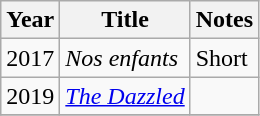<table class="wikitable sortable">
<tr>
<th>Year</th>
<th>Title</th>
<th>Notes</th>
</tr>
<tr>
<td>2017</td>
<td><em>Nos enfants</em></td>
<td>Short</td>
</tr>
<tr>
<td>2019</td>
<td><em><a href='#'>The Dazzled</a></em></td>
<td></td>
</tr>
<tr>
</tr>
</table>
